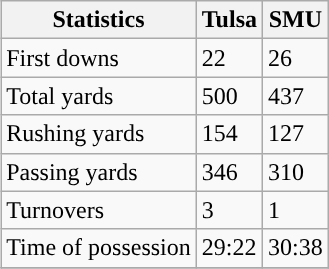<table class="wikitable" style="float: right;">
<tr>
<th>Statistics</th>
<th>Tulsa</th>
<th>SMU</th>
</tr>
<tr>
<td>First downs</td>
<td>22</td>
<td>26</td>
</tr>
<tr>
<td>Total yards</td>
<td>500</td>
<td>437</td>
</tr>
<tr>
<td>Rushing yards</td>
<td>154</td>
<td>127</td>
</tr>
<tr>
<td>Passing yards</td>
<td>346</td>
<td>310</td>
</tr>
<tr>
<td>Turnovers</td>
<td>3</td>
<td>1</td>
</tr>
<tr>
<td>Time of possession</td>
<td>29:22</td>
<td>30:38</td>
</tr>
<tr>
</tr>
</table>
